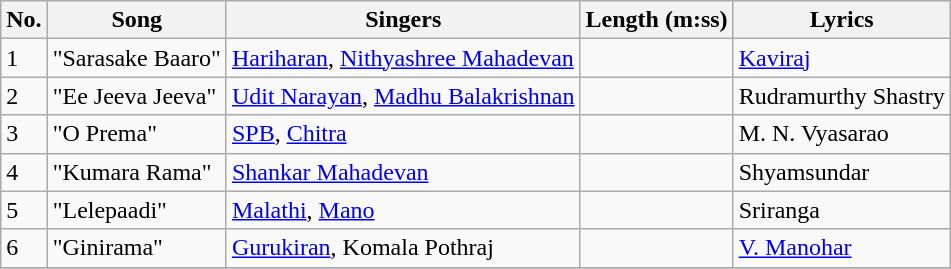<table class="wikitable">
<tr>
<th>No.</th>
<th>Song</th>
<th>Singers</th>
<th>Length (m:ss)</th>
<th>Lyrics</th>
</tr>
<tr>
<td>1</td>
<td>"Sarasake Baaro"</td>
<td><a href='#'>Hariharan</a>, <a href='#'>Nithyashree Mahadevan</a></td>
<td></td>
<td><a href='#'>Kaviraj</a></td>
</tr>
<tr>
<td>2</td>
<td>"Ee Jeeva Jeeva"</td>
<td><a href='#'>Udit Narayan</a>, <a href='#'>Madhu Balakrishnan</a></td>
<td></td>
<td>Rudramurthy Shastry</td>
</tr>
<tr>
<td>3</td>
<td>"O Prema"</td>
<td><a href='#'>SPB</a>, <a href='#'>Chitra</a></td>
<td></td>
<td>M. N. Vyasarao</td>
</tr>
<tr>
<td>4</td>
<td>"Kumara Rama"</td>
<td><a href='#'>Shankar Mahadevan</a></td>
<td></td>
<td>Shyamsundar</td>
</tr>
<tr>
<td>5</td>
<td>"Lelepaadi"</td>
<td><a href='#'>Malathi</a>, <a href='#'>Mano</a></td>
<td></td>
<td>Sriranga</td>
</tr>
<tr>
<td>6</td>
<td>"Ginirama"</td>
<td><a href='#'>Gurukiran</a>, Komala Pothraj</td>
<td></td>
<td><a href='#'>V. Manohar</a></td>
</tr>
<tr>
</tr>
</table>
